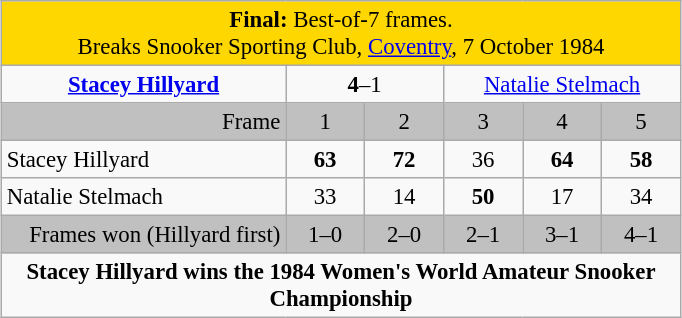<table class="wikitable"  style="font-size: 95%; margin: 1em auto 1em auto;">
<tr>
<td colspan=8 align="center" bgcolor="#ffd700"><strong>Final:</strong> Best-of-7 frames.<br>Breaks Snooker Sporting Club, <a href='#'>Coventry</a>, 7 October 1984</td>
</tr>
<tr>
<td colspan=1 align="center"><strong><a href='#'>Stacey Hillyard</a></strong> <br> </td>
<td colspan=2 align="center"><strong>4</strong>–1</td>
<td colspan=3 align="center"><a href='#'>Natalie Stelmach</a> <br> </td>
</tr>
<tr>
<td style="width: 12em;; background: silver;" align="right">Frame</td>
<td style="width: 3em; background: silver;" align="center">1</td>
<td style="width: 3em; background: silver;" align="center">2</td>
<td style="width: 3em; background: silver;" align="center">3</td>
<td style="width: 3em; background: silver;" align="center">4</td>
<td style="width: 3em; background: silver;" align="center">5</td>
</tr>
<tr>
<td>Stacey Hillyard</td>
<td align="center"><strong>63</strong></td>
<td align="center"><strong>72</strong></td>
<td align="center">36</td>
<td align="center"><strong>64</strong></td>
<td align="center"><strong>58</strong></td>
</tr>
<tr>
<td>Natalie Stelmach</td>
<td align="center">33</td>
<td align="center">14</td>
<td align="center"><strong>50</strong></td>
<td align="center">17</td>
<td align="center">34</td>
</tr>
<tr>
<td style="background: silver;" align="right">Frames won (Hillyard first)</td>
<td style="background: silver;" align="center">1–0</td>
<td style="background: silver;" align="center">2–0</td>
<td style="background: silver;" align="center">2–1</td>
<td style="background: silver;" align="center">3–1</td>
<td style="background: silver;" align="center">4–1</td>
</tr>
<tr>
<td colspan=8 align="center"><strong>Stacey Hillyard wins the 1984 Women's World Amateur Snooker Championship</strong></td>
</tr>
</table>
